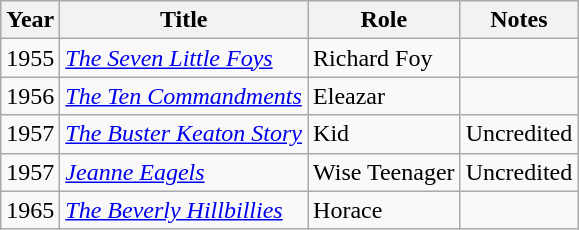<table class="wikitable">
<tr>
<th>Year</th>
<th>Title</th>
<th>Role</th>
<th>Notes</th>
</tr>
<tr>
<td>1955</td>
<td><em><a href='#'>The Seven Little Foys</a></em></td>
<td>Richard Foy</td>
<td></td>
</tr>
<tr>
<td>1956</td>
<td><em><a href='#'>The Ten Commandments</a></em></td>
<td>Eleazar</td>
<td></td>
</tr>
<tr>
<td>1957</td>
<td><em><a href='#'>The Buster Keaton Story</a></em></td>
<td>Kid</td>
<td>Uncredited</td>
</tr>
<tr>
<td>1957</td>
<td><em><a href='#'>Jeanne Eagels</a></em></td>
<td>Wise Teenager</td>
<td>Uncredited</td>
</tr>
<tr>
<td>1965</td>
<td><em><a href='#'>The Beverly Hillbillies</a></em></td>
<td>Horace</td>
<td></td>
</tr>
</table>
